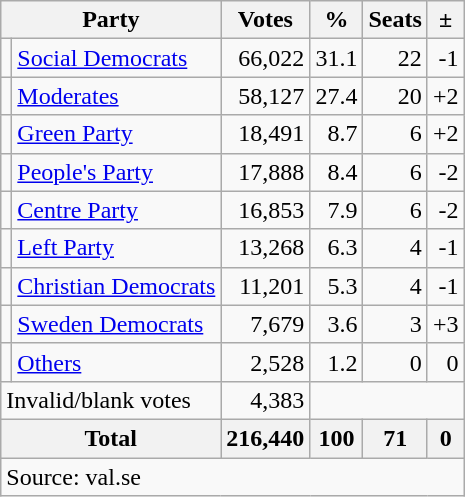<table class=wikitable style=text-align:right>
<tr>
<th colspan=2>Party</th>
<th>Votes</th>
<th>%</th>
<th>Seats</th>
<th>±</th>
</tr>
<tr>
<td bgcolor=></td>
<td align=left><a href='#'>Social Democrats</a></td>
<td>66,022</td>
<td>31.1</td>
<td>22</td>
<td>-1</td>
</tr>
<tr>
<td bgcolor=></td>
<td align=left><a href='#'>Moderates</a></td>
<td>58,127</td>
<td>27.4</td>
<td>20</td>
<td>+2</td>
</tr>
<tr>
<td bgcolor=></td>
<td align=left><a href='#'>Green Party</a></td>
<td>18,491</td>
<td>8.7</td>
<td>6</td>
<td>+2</td>
</tr>
<tr>
<td bgcolor=></td>
<td align=left><a href='#'>People's Party</a></td>
<td>17,888</td>
<td>8.4</td>
<td>6</td>
<td>-2</td>
</tr>
<tr>
<td bgcolor=></td>
<td align=left><a href='#'>Centre Party</a></td>
<td>16,853</td>
<td>7.9</td>
<td>6</td>
<td>-2</td>
</tr>
<tr>
<td bgcolor=></td>
<td align=left><a href='#'>Left Party</a></td>
<td>13,268</td>
<td>6.3</td>
<td>4</td>
<td>-1</td>
</tr>
<tr>
<td bgcolor=></td>
<td align=left><a href='#'>Christian Democrats</a></td>
<td>11,201</td>
<td>5.3</td>
<td>4</td>
<td>-1</td>
</tr>
<tr>
<td bgcolor=></td>
<td align=left><a href='#'>Sweden Democrats</a></td>
<td>7,679</td>
<td>3.6</td>
<td>3</td>
<td>+3</td>
</tr>
<tr>
<td></td>
<td align=left><a href='#'>Others</a></td>
<td>2,528</td>
<td>1.2</td>
<td>0</td>
<td>0</td>
</tr>
<tr>
<td align=left colspan=2>Invalid/blank votes</td>
<td>4,383</td>
<td colspan=3></td>
</tr>
<tr>
<th align=left colspan=2>Total</th>
<th>216,440</th>
<th>100</th>
<th>71</th>
<th>0</th>
</tr>
<tr>
<td align=left colspan=6>Source: val.se </td>
</tr>
</table>
